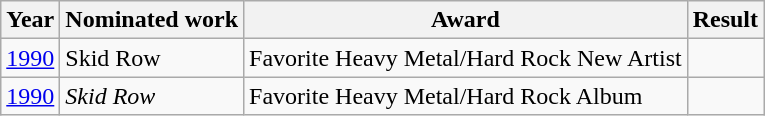<table class="wikitable">
<tr>
<th>Year</th>
<th>Nominated work</th>
<th>Award</th>
<th>Result</th>
</tr>
<tr>
<td align=center><a href='#'>1990</a></td>
<td>Skid Row</td>
<td>Favorite Heavy Metal/Hard Rock New Artist</td>
<td></td>
</tr>
<tr>
<td align=center><a href='#'>1990</a></td>
<td><em>Skid Row</em></td>
<td>Favorite Heavy Metal/Hard Rock Album</td>
<td></td>
</tr>
</table>
